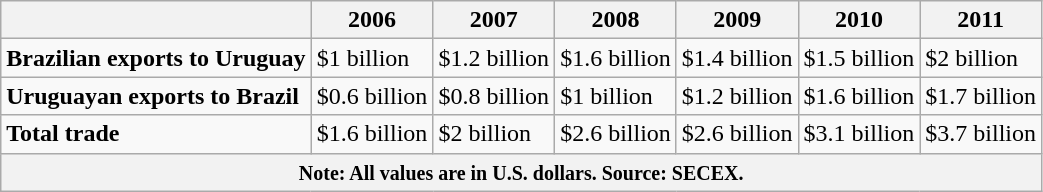<table class="wikitable">
<tr>
<th></th>
<th>2006</th>
<th>2007</th>
<th>2008</th>
<th>2009</th>
<th>2010</th>
<th>2011</th>
</tr>
<tr>
<td> <strong>Brazilian exports to Uruguay</strong></td>
<td>$1 billion</td>
<td>$1.2 billion</td>
<td>$1.6 billion</td>
<td>$1.4 billion</td>
<td>$1.5 billion</td>
<td>$2 billion</td>
</tr>
<tr>
<td> <strong>Uruguayan exports to Brazil</strong></td>
<td>$0.6 billion</td>
<td>$0.8 billion</td>
<td>$1 billion</td>
<td>$1.2 billion</td>
<td>$1.6 billion</td>
<td>$1.7 billion</td>
</tr>
<tr>
<td><strong>Total trade</strong></td>
<td>$1.6 billion</td>
<td>$2 billion</td>
<td>$2.6 billion</td>
<td>$2.6 billion</td>
<td>$3.1 billion</td>
<td>$3.7 billion</td>
</tr>
<tr>
<th colspan="8"><small>Note: All values are in U.S. dollars. Source: SECEX.</small></th>
</tr>
</table>
